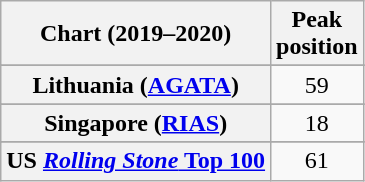<table class="wikitable sortable plainrowheaders" style="text-align:center">
<tr>
<th scope="col">Chart (2019–2020)</th>
<th scope="col">Peak<br>position</th>
</tr>
<tr>
</tr>
<tr>
</tr>
<tr>
</tr>
<tr>
</tr>
<tr>
</tr>
<tr>
</tr>
<tr>
</tr>
<tr>
</tr>
<tr>
</tr>
<tr>
</tr>
<tr>
</tr>
<tr>
</tr>
<tr>
</tr>
<tr>
<th scope="row">Lithuania (<a href='#'>AGATA</a>)</th>
<td>59</td>
</tr>
<tr>
</tr>
<tr>
</tr>
<tr>
</tr>
<tr>
</tr>
<tr>
</tr>
<tr>
</tr>
<tr>
<th scope="row">Singapore (<a href='#'>RIAS</a>)</th>
<td>18</td>
</tr>
<tr>
</tr>
<tr>
</tr>
<tr>
</tr>
<tr>
</tr>
<tr>
</tr>
<tr>
</tr>
<tr>
</tr>
<tr>
</tr>
<tr>
<th scope="row">US <a href='#'><em>Rolling Stone</em> Top 100</a></th>
<td>61</td>
</tr>
</table>
